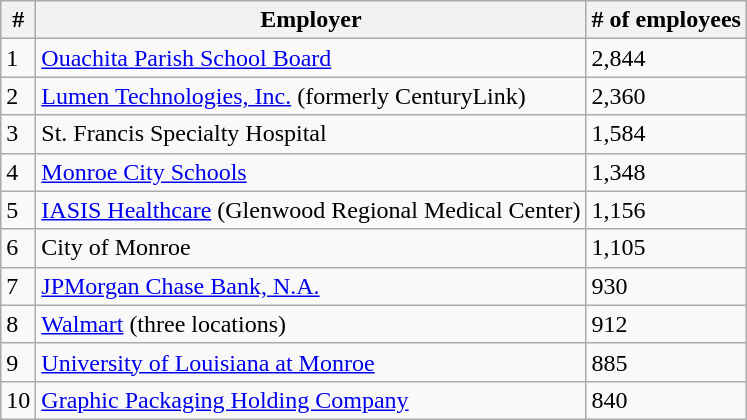<table class="wikitable">
<tr>
<th>#</th>
<th>Employer</th>
<th># of employees</th>
</tr>
<tr>
<td>1</td>
<td><a href='#'>Ouachita Parish School Board</a></td>
<td>2,844</td>
</tr>
<tr>
<td>2</td>
<td><a href='#'>Lumen Technologies, Inc.</a> (formerly CenturyLink)</td>
<td>2,360</td>
</tr>
<tr>
<td>3</td>
<td>St. Francis Specialty Hospital</td>
<td>1,584</td>
</tr>
<tr>
<td>4</td>
<td><a href='#'>Monroe City Schools</a></td>
<td>1,348</td>
</tr>
<tr>
<td>5</td>
<td><a href='#'>IASIS Healthcare</a> (Glenwood Regional Medical Center)</td>
<td>1,156</td>
</tr>
<tr>
<td>6</td>
<td>City of Monroe</td>
<td>1,105</td>
</tr>
<tr>
<td>7</td>
<td><a href='#'>JPMorgan Chase Bank, N.A.</a></td>
<td>930</td>
</tr>
<tr>
<td>8</td>
<td><a href='#'>Walmart</a> (three locations)</td>
<td>912</td>
</tr>
<tr>
<td>9</td>
<td><a href='#'>University of Louisiana at Monroe</a></td>
<td>885</td>
</tr>
<tr>
<td>10</td>
<td><a href='#'>Graphic Packaging Holding Company</a></td>
<td>840</td>
</tr>
</table>
